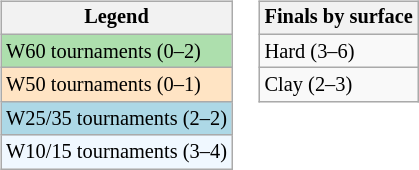<table>
<tr valign=top>
<td><br><table class=wikitable style="font-size:85%">
<tr>
<th>Legend</th>
</tr>
<tr style="background:#addfad;">
<td>W60 tournaments (0–2)</td>
</tr>
<tr style="background:#ffe4c4;">
<td>W50 tournaments (0–1)</td>
</tr>
<tr style="background:lightblue;">
<td>W25/35 tournaments (2–2)</td>
</tr>
<tr style="background:#f0f8ff;">
<td>W10/15 tournaments (3–4)</td>
</tr>
</table>
</td>
<td><br><table class=wikitable style="font-size:85%">
<tr>
<th>Finals by surface</th>
</tr>
<tr>
<td>Hard (3–6)</td>
</tr>
<tr>
<td>Clay (2–3)</td>
</tr>
</table>
</td>
</tr>
</table>
